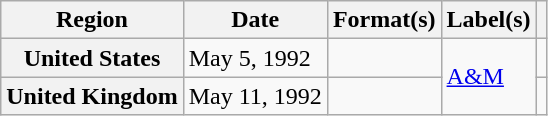<table class="wikitable plainrowheaders">
<tr>
<th scope="col">Region</th>
<th scope="col">Date</th>
<th scope="col">Format(s)</th>
<th scope="col">Label(s)</th>
<th scope="col"></th>
</tr>
<tr>
<th scope="row">United States</th>
<td>May 5, 1992</td>
<td></td>
<td rowspan="2"><a href='#'>A&M</a></td>
<td></td>
</tr>
<tr>
<th scope="row">United Kingdom</th>
<td>May 11, 1992</td>
<td></td>
<td></td>
</tr>
</table>
